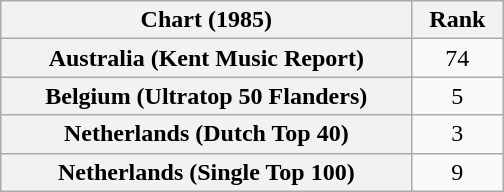<table class="wikitable sortable plainrowheaders">
<tr>
<th style="width: 200pt;">Chart (1985)</th>
<th style="width: 40pt;">Rank</th>
</tr>
<tr>
<th scope="row">Australia (Kent Music Report)</th>
<td align="center">74</td>
</tr>
<tr>
<th scope="row">Belgium (Ultratop 50 Flanders)</th>
<td align="center">5</td>
</tr>
<tr>
<th scope="row">Netherlands (Dutch Top 40)</th>
<td align="center">3</td>
</tr>
<tr>
<th scope="row">Netherlands (Single Top 100)</th>
<td align="center">9</td>
</tr>
</table>
